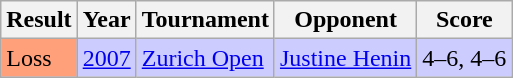<table class="wikitable sortable">
<tr>
<th>Result</th>
<th>Year</th>
<th>Tournament</th>
<th>Opponent</th>
<th>Score</th>
</tr>
<tr bgcolor=#ccf>
<td bgcolor=ffa07a>Loss</td>
<td><a href='#'>2007</a></td>
<td><a href='#'>Zurich Open</a></td>
<td> <a href='#'>Justine Henin</a></td>
<td>4–6, 4–6</td>
</tr>
</table>
